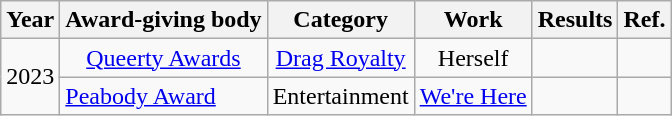<table class="wikitable sortable" >
<tr>
<th>Year</th>
<th>Award-giving body</th>
<th>Category</th>
<th>Work</th>
<th>Results</th>
<th>Ref.</th>
</tr>
<tr>
<td rowspan="2" style="text-align:center">2023</td>
<td style="text-align:center"><a href='#'>Queerty Awards</a></td>
<td style="text-align:center"><a href='#'>Drag Royalty</a></td>
<td style="text-align:center">Herself</td>
<td></td>
<td style="text-align:center"></td>
</tr>
<tr>
<td><a href='#'>Peabody Award</a></td>
<td>Entertainment</td>
<td><a href='#'>We're Here</a></td>
<td></td>
<td></td>
</tr>
</table>
